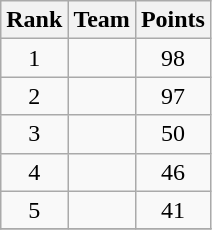<table class="wikitable">
<tr>
<th>Rank</th>
<th>Team</th>
<th>Points</th>
</tr>
<tr>
<td align=center>1</td>
<td></td>
<td align=center>98</td>
</tr>
<tr>
<td align=center>2</td>
<td></td>
<td align=center>97</td>
</tr>
<tr>
<td align=center>3</td>
<td></td>
<td align=center>50</td>
</tr>
<tr>
<td align=center>4</td>
<td></td>
<td align=center>46</td>
</tr>
<tr>
<td align=center>5</td>
<td></td>
<td align=center>41</td>
</tr>
<tr>
</tr>
</table>
